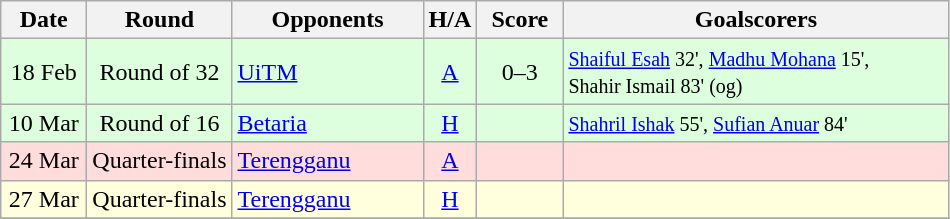<table class="wikitable" style="text-align:center">
<tr>
<th width="50" style="text-align:center">Date</th>
<th>Round</th>
<th width="120">Opponents</th>
<th>H/A</th>
<th width="50">Score</th>
<th align="center" width="250">Goalscorers</th>
</tr>
<tr bgcolor="#ddffdd">
<td>18 Feb</td>
<td>Round of 32</td>
<td align='left'><a href='#'>UiTM</a></td>
<td><a href='#'>A</a></td>
<td>0–3</td>
<td align='left'><small><a href='#'>Shaiful Esah</a> 32', <a href='#'>Madhu Mohana</a> 15',<br>Shahir Ismail 83' (og)</small></td>
</tr>
<tr bgcolor="#ddffdd">
<td>10 Mar</td>
<td>Round of 16</td>
<td align='left'><a href='#'>Betaria</a></td>
<td><a href='#'>H</a></td>
<td></td>
<td align='left'><small><a href='#'>Shahril Ishak</a> 55', <a href='#'>Sufian Anuar</a> 84'</small></td>
</tr>
<tr bgcolor="#ffdddd">
<td>24 Mar</td>
<td>Quarter-finals</td>
<td align='left'><a href='#'>Terengganu</a></td>
<td><a href='#'>A</a></td>
<td></td>
<td></td>
</tr>
<tr bgcolor="#FFFFDD">
<td>27 Mar</td>
<td>Quarter-finals</td>
<td align='left'><a href='#'>Terengganu</a></td>
<td><a href='#'>H</a></td>
<td></td>
<td></td>
</tr>
<tr>
</tr>
</table>
